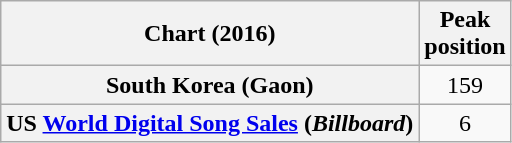<table class="wikitable sortable plainrowheaders" style="text-align:center">
<tr>
<th scope="col">Chart (2016)</th>
<th scope="col">Peak<br>position</th>
</tr>
<tr>
<th scope="row">South Korea (Gaon)</th>
<td>159</td>
</tr>
<tr>
<th scope="row">US <a href='#'>World Digital Song Sales</a> (<em>Billboard</em>)</th>
<td>6</td>
</tr>
</table>
